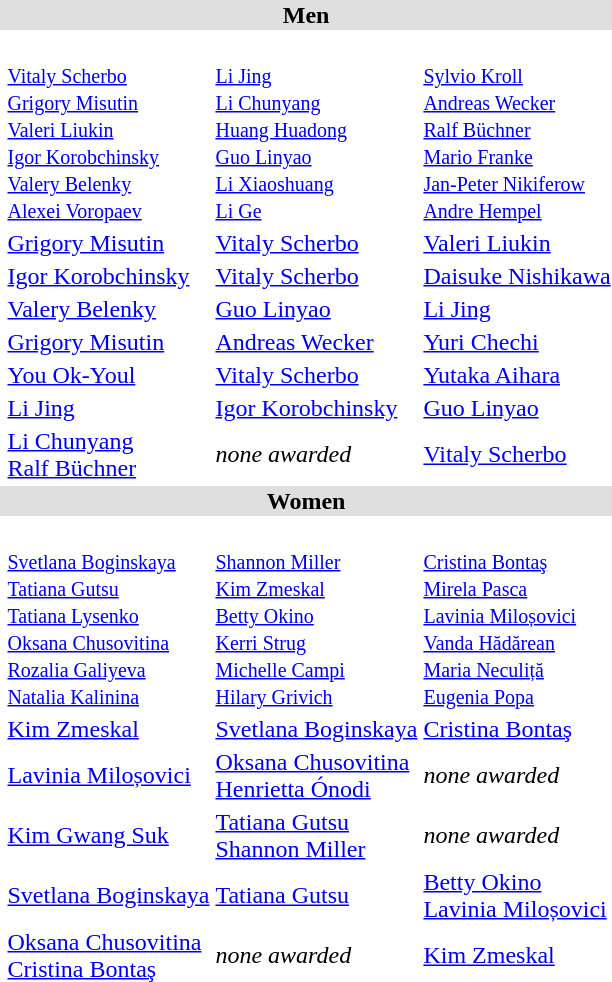<table>
<tr style="background:#dfdfdf;">
<td colspan="4" style="text-align:center;"><strong>Men</strong></td>
</tr>
<tr>
<th scope=row style="text-align:left"><br></th>
<td><br><small><a href='#'>Vitaly Scherbo</a><br><a href='#'>Grigory Misutin</a><br><a href='#'>Valeri Liukin</a><br><a href='#'>Igor Korobchinsky</a><br><a href='#'>Valery Belenky</a><br><a href='#'>Alexei Voropaev</a></small></td>
<td><br><small><a href='#'>Li Jing</a><br><a href='#'>Li Chunyang</a><br><a href='#'>Huang Huadong</a><br><a href='#'>Guo Linyao</a><br><a href='#'>Li Xiaoshuang</a><br><a href='#'>Li Ge</a></small></td>
<td><br><small><a href='#'>Sylvio Kroll</a><br><a href='#'>Andreas Wecker</a><br><a href='#'>Ralf Büchner</a><br><a href='#'>Mario Franke</a><br><a href='#'>Jan-Peter Nikiferow</a><br><a href='#'>Andre Hempel</a></small></td>
</tr>
<tr>
<th scope=row style="text-align:left"><br></th>
<td> <a href='#'>Grigory Misutin</a></td>
<td> <a href='#'>Vitaly Scherbo</a></td>
<td> <a href='#'>Valeri Liukin</a></td>
</tr>
<tr>
<th scope=row style="text-align:left"><br></th>
<td> <a href='#'>Igor Korobchinsky</a></td>
<td> <a href='#'>Vitaly Scherbo</a></td>
<td> <a href='#'>Daisuke Nishikawa</a></td>
</tr>
<tr>
<th scope=row style="text-align:left"><br></th>
<td> <a href='#'>Valery Belenky</a></td>
<td> <a href='#'>Guo Linyao</a></td>
<td> <a href='#'>Li Jing</a></td>
</tr>
<tr>
<th scope=row style="text-align:left"><br></th>
<td> <a href='#'>Grigory Misutin</a></td>
<td> <a href='#'>Andreas Wecker</a></td>
<td> <a href='#'>Yuri Chechi</a></td>
</tr>
<tr>
<th scope=row style="text-align:left"><br></th>
<td> <a href='#'>You Ok-Youl</a></td>
<td> <a href='#'>Vitaly Scherbo</a></td>
<td> <a href='#'>Yutaka Aihara</a></td>
</tr>
<tr>
<th scope=row style="text-align:left"><br></th>
<td> <a href='#'>Li Jing</a></td>
<td> <a href='#'>Igor Korobchinsky</a></td>
<td> <a href='#'>Guo Linyao</a></td>
</tr>
<tr>
<th scope=row style="text-align:left"><br></th>
<td> <a href='#'>Li Chunyang</a><br> <a href='#'>Ralf Büchner</a></td>
<td><em>none awarded</em></td>
<td> <a href='#'>Vitaly Scherbo</a></td>
</tr>
<tr style="background:#dfdfdf;">
<td colspan="4" style="text-align:center;"><strong>Women</strong></td>
</tr>
<tr>
<th scope=row style="text-align:left"><br></th>
<td><br><small><a href='#'>Svetlana Boginskaya</a><br><a href='#'>Tatiana Gutsu</a><br><a href='#'>Tatiana Lysenko</a><br><a href='#'>Oksana Chusovitina</a><br><a href='#'>Rozalia Galiyeva</a><br><a href='#'>Natalia Kalinina</a></small></td>
<td><br><small><a href='#'>Shannon Miller</a><br><a href='#'>Kim Zmeskal</a><br><a href='#'>Betty Okino</a><br><a href='#'>Kerri Strug</a><br><a href='#'>Michelle Campi</a><br><a href='#'>Hilary Grivich</a></small></td>
<td><br><small><a href='#'>Cristina Bontaş</a><br><a href='#'>Mirela Pasca</a><br><a href='#'>Lavinia Miloșovici</a><br><a href='#'>Vanda Hădărean</a><br><a href='#'>Maria Neculiță</a><br><a href='#'>Eugenia Popa</a></small></td>
</tr>
<tr>
<th scope=row style="text-align:left"><br></th>
<td> <a href='#'>Kim Zmeskal</a></td>
<td> <a href='#'>Svetlana Boginskaya</a></td>
<td> <a href='#'>Cristina Bontaş</a></td>
</tr>
<tr>
<th scope=row style="text-align:left"><br></th>
<td> <a href='#'>Lavinia Miloșovici</a></td>
<td> <a href='#'>Oksana Chusovitina</a><br> <a href='#'>Henrietta Ónodi</a></td>
<td><em>none awarded</em></td>
</tr>
<tr>
<th scope=row style="text-align:left"><br></th>
<td> <a href='#'>Kim Gwang Suk</a></td>
<td> <a href='#'>Tatiana Gutsu</a><br> <a href='#'>Shannon Miller</a></td>
<td><em>none awarded</em></td>
</tr>
<tr>
<th scope=row style="text-align:left"><br></th>
<td> <a href='#'>Svetlana Boginskaya</a></td>
<td> <a href='#'>Tatiana Gutsu</a></td>
<td> <a href='#'>Betty Okino</a><br> <a href='#'>Lavinia Miloșovici</a></td>
</tr>
<tr>
<th scope=row style="text-align:left"><br></th>
<td> <a href='#'>Oksana Chusovitina</a><br> <a href='#'>Cristina Bontaş</a></td>
<td><em>none awarded</em></td>
<td> <a href='#'>Kim Zmeskal</a></td>
</tr>
</table>
